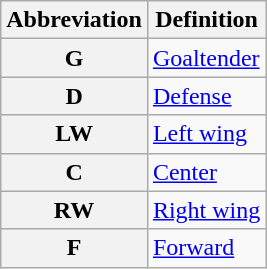<table class="wikitable">
<tr>
<th scope="col">Abbreviation</th>
<th scope="col">Definition</th>
</tr>
<tr>
<th scope="row">G</th>
<td><a href='#'>Goaltender</a></td>
</tr>
<tr>
<th scope="row">D</th>
<td><a href='#'>Defense</a></td>
</tr>
<tr>
<th scope="row">LW</th>
<td><a href='#'>Left wing</a></td>
</tr>
<tr>
<th scope="row">C</th>
<td><a href='#'>Center</a></td>
</tr>
<tr>
<th scope="row">RW</th>
<td><a href='#'>Right wing</a></td>
</tr>
<tr>
<th scope="row">F</th>
<td><a href='#'>Forward</a></td>
</tr>
</table>
